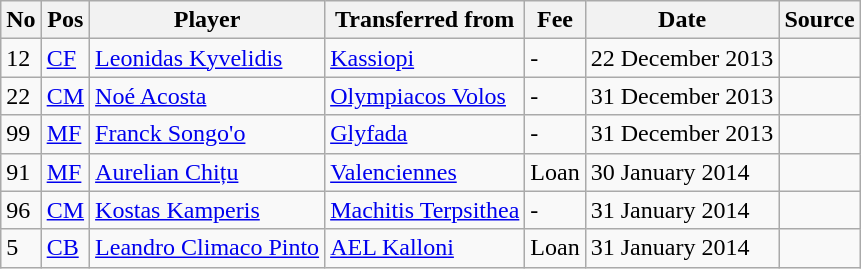<table class="wikitable">
<tr>
<th>No</th>
<th>Pos</th>
<th>Player</th>
<th>Transferred from</th>
<th>Fee</th>
<th>Date</th>
<th>Source</th>
</tr>
<tr>
<td>12</td>
<td><a href='#'>CF</a></td>
<td><a href='#'>Leonidas Kyvelidis</a></td>
<td><a href='#'>Kassiopi</a></td>
<td>-</td>
<td>22 December 2013</td>
<td></td>
</tr>
<tr>
<td>22</td>
<td><a href='#'>CM</a></td>
<td><a href='#'>Noé Acosta</a></td>
<td><a href='#'>Olympiacos Volos</a></td>
<td>-</td>
<td>31 December 2013</td>
<td></td>
</tr>
<tr>
<td>99</td>
<td><a href='#'>MF</a></td>
<td><a href='#'>Franck Songo'o</a></td>
<td><a href='#'>Glyfada</a></td>
<td>-</td>
<td>31 December 2013</td>
<td></td>
</tr>
<tr>
<td>91</td>
<td><a href='#'>MF</a></td>
<td><a href='#'>Aurelian Chițu</a></td>
<td><a href='#'>Valenciennes</a></td>
<td>Loan</td>
<td>30 January 2014</td>
<td></td>
</tr>
<tr>
<td>96</td>
<td><a href='#'>CM</a></td>
<td><a href='#'>Kostas Kamperis</a></td>
<td><a href='#'>Machitis Terpsithea</a></td>
<td>-</td>
<td>31 January 2014</td>
<td></td>
</tr>
<tr>
<td>5</td>
<td><a href='#'>CB</a></td>
<td><a href='#'>Leandro Climaco Pinto</a></td>
<td><a href='#'>AEL Kalloni</a></td>
<td>Loan</td>
<td>31 January 2014</td>
<td></td>
</tr>
</table>
